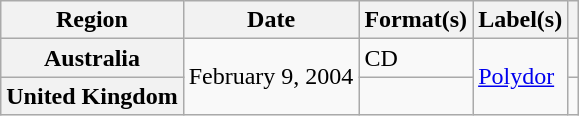<table class="wikitable plainrowheaders">
<tr>
<th scope="col">Region</th>
<th scope="col">Date</th>
<th scope="col">Format(s)</th>
<th scope="col">Label(s)</th>
<th scope="col"></th>
</tr>
<tr>
<th scope="row">Australia</th>
<td rowspan="2">February 9, 2004</td>
<td>CD</td>
<td rowspan="2"><a href='#'>Polydor</a></td>
<td></td>
</tr>
<tr>
<th scope="row">United Kingdom</th>
<td></td>
<td></td>
</tr>
</table>
